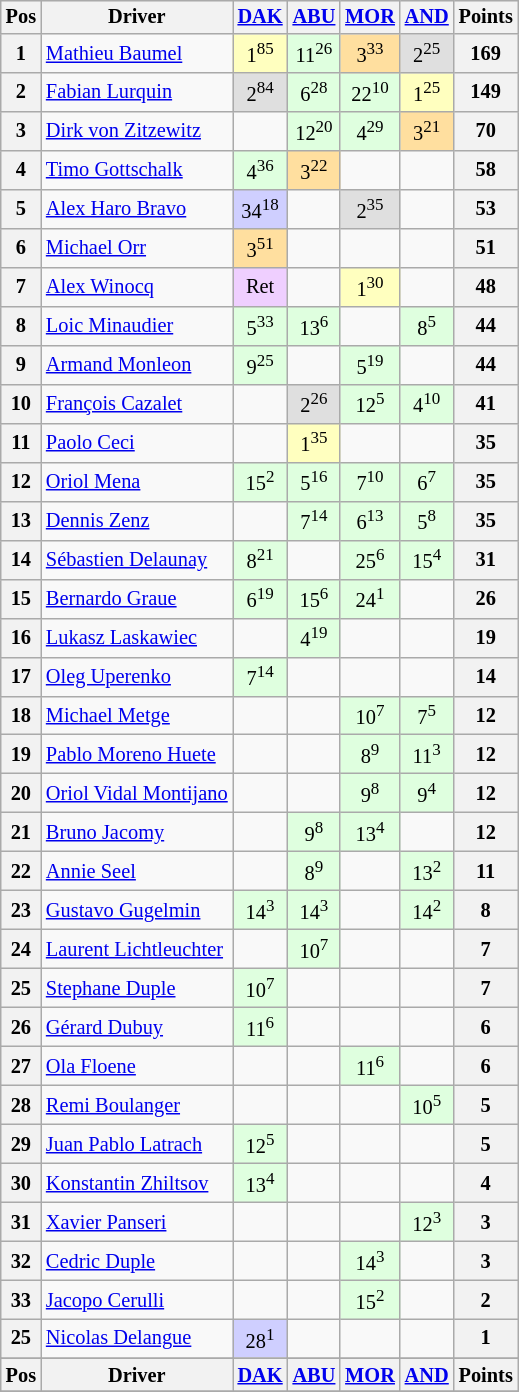<table class="wikitable" style="font-size: 85%; text-align: center; display: inline-table;">
<tr valign="top">
<th valign="middle">Pos</th>
<th valign="middle">Driver</th>
<th><a href='#'>DAK</a><br></th>
<th><a href='#'>ABU</a><br></th>
<th><a href='#'>MOR</a><br></th>
<th><a href='#'>AND</a><br></th>
<th valign="middle">Points</th>
</tr>
<tr>
<th>1</th>
<td align=left> <a href='#'>Mathieu Baumel</a></td>
<td style="background:#ffffbf;">1<sup>85</sup></td>
<td style="background:#dfffdf;">11<sup>26</sup></td>
<td style="background:#ffdf9f;">3<sup>33</sup></td>
<td style="background:#dfdfdf;">2<sup>25</sup></td>
<th>169</th>
</tr>
<tr>
<th>2</th>
<td align=left> <a href='#'>Fabian Lurquin</a></td>
<td style="background:#dfdfdf;">2<sup>84</sup></td>
<td style="background:#dfffdf;">6<sup>28</sup></td>
<td style="background:#dfffdf;">22<sup>10</sup></td>
<td style="background:#ffffbf;">1<sup>25</sup></td>
<th>149</th>
</tr>
<tr>
<th>3</th>
<td align=left> <a href='#'>Dirk von Zitzewitz</a></td>
<td></td>
<td style="background:#dfffdf;">12<sup>20</sup></td>
<td style="background:#dfffdf;">4<sup>29</sup></td>
<td style="background:#ffdf9f;">3<sup>21</sup></td>
<th>70</th>
</tr>
<tr>
<th>4</th>
<td align=left> <a href='#'>Timo Gottschalk</a></td>
<td style="background:#dfffdf;">4<sup>36</sup></td>
<td style="background:#ffdf9f;">3<sup>22</sup></td>
<td></td>
<td></td>
<th>58</th>
</tr>
<tr>
<th>5</th>
<td align=left> <a href='#'>Alex Haro Bravo</a></td>
<td style="background:#cfcfff;">34<sup>18</sup></td>
<td></td>
<td style="background:#dfdfdf;">2<sup>35</sup></td>
<td></td>
<th>53</th>
</tr>
<tr>
<th>6</th>
<td align=left> <a href='#'>Michael Orr</a></td>
<td style="background:#ffdf9f;">3<sup>51</sup></td>
<td></td>
<td></td>
<td></td>
<th>51</th>
</tr>
<tr>
<th>7</th>
<td align=left> <a href='#'>Alex Winocq</a></td>
<td style="background:#efcfff;">Ret</td>
<td></td>
<td style="background:#ffffbf;">1<sup>30</sup></td>
<td></td>
<th>48</th>
</tr>
<tr>
<th>8</th>
<td align=left> <a href='#'>Loic Minaudier</a></td>
<td style="background:#dfffdf;">5<sup>33</sup></td>
<td style="background:#dfffdf;">13<sup>6</sup></td>
<td></td>
<td style="background:#dfffdf;">8<sup>5</sup></td>
<th>44</th>
</tr>
<tr>
<th>9</th>
<td align=left> <a href='#'>Armand Monleon</a></td>
<td style="background:#dfffdf;">9<sup>25</sup></td>
<td></td>
<td style="background:#dfffdf;">5<sup>19</sup></td>
<td></td>
<th>44</th>
</tr>
<tr>
<th>10</th>
<td align=left> <a href='#'>François Cazalet</a></td>
<td></td>
<td style="background:#dfdfdf;">2<sup>26</sup></td>
<td style="background:#dfffdf;">12<sup>5</sup></td>
<td style="background:#dfffdf;">4<sup>10</sup></td>
<th>41</th>
</tr>
<tr>
<th>11</th>
<td align=left> <a href='#'>Paolo Ceci</a></td>
<td></td>
<td style="background:#ffffbf;">1<sup>35</sup></td>
<td></td>
<td></td>
<th>35</th>
</tr>
<tr>
<th>12</th>
<td align=left> <a href='#'>Oriol Mena</a></td>
<td style="background:#dfffdf;">15<sup>2</sup></td>
<td style="background:#dfffdf;">5<sup>16</sup></td>
<td style="background:#dfffdf;">7<sup>10</sup></td>
<td style="background:#dfffdf;">6<sup>7</sup></td>
<th>35</th>
</tr>
<tr>
<th>13</th>
<td align=left> <a href='#'>Dennis Zenz</a></td>
<td></td>
<td style="background:#dfffdf;">7<sup>14</sup></td>
<td style="background:#dfffdf;">6<sup>13</sup></td>
<td style="background:#dfffdf;">5<sup>8</sup></td>
<th>35</th>
</tr>
<tr>
<th>14</th>
<td align=left> <a href='#'>Sébastien Delaunay</a></td>
<td style="background:#dfffdf;">8<sup>21</sup></td>
<td></td>
<td style="background:#dfffdf;">25<sup>6</sup></td>
<td style="background:#dfffdf;">15<sup>4</sup></td>
<th>31</th>
</tr>
<tr>
<th>15</th>
<td align=left> <a href='#'>Bernardo Graue</a></td>
<td style="background:#dfffdf;">6<sup>19</sup></td>
<td style="background:#dfffdf;">15<sup>6</sup></td>
<td style="background:#dfffdf;">24<sup>1</sup></td>
<td></td>
<th>26</th>
</tr>
<tr>
<th>16</th>
<td align=left> <a href='#'>Lukasz Laskawiec</a></td>
<td></td>
<td style="background:#dfffdf;">4<sup>19</sup></td>
<td></td>
<td></td>
<th>19</th>
</tr>
<tr>
<th>17</th>
<td align=left> <a href='#'>Oleg Uperenko</a></td>
<td style="background:#dfffdf;">7<sup>14</sup></td>
<td></td>
<td></td>
<td></td>
<th>14</th>
</tr>
<tr>
<th>18</th>
<td align=left> <a href='#'>Michael Metge</a></td>
<td></td>
<td></td>
<td style="background:#dfffdf;">10<sup>7</sup></td>
<td style="background:#dfffdf;">7<sup>5</sup></td>
<th>12</th>
</tr>
<tr>
<th>19</th>
<td align=left> <a href='#'>Pablo Moreno Huete</a></td>
<td></td>
<td></td>
<td style="background:#dfffdf;">8<sup>9</sup></td>
<td style="background:#dfffdf;">11<sup>3</sup></td>
<th>12</th>
</tr>
<tr>
<th>20</th>
<td align=left> <a href='#'>Oriol Vidal Montijano</a></td>
<td></td>
<td></td>
<td style="background:#dfffdf;">9<sup>8</sup></td>
<td style="background:#dfffdf;">9<sup>4</sup></td>
<th>12</th>
</tr>
<tr>
<th>21</th>
<td align=left> <a href='#'>Bruno Jacomy</a></td>
<td></td>
<td style="background:#dfffdf;">9<sup>8</sup></td>
<td style="background:#dfffdf;">13<sup>4</sup></td>
<td></td>
<th>12</th>
</tr>
<tr>
<th>22</th>
<td align=left> <a href='#'>Annie Seel</a></td>
<td></td>
<td style="background:#dfffdf;">8<sup>9</sup></td>
<td></td>
<td style="background:#dfffdf;">13<sup>2</sup></td>
<th>11</th>
</tr>
<tr>
<th>23</th>
<td align=left> <a href='#'>Gustavo Gugelmin</a></td>
<td style="background:#dfffdf;">14<sup>3</sup></td>
<td style="background:#dfffdf;">14<sup>3</sup></td>
<td></td>
<td style="background:#dfffdf;">14<sup>2</sup></td>
<th>8</th>
</tr>
<tr>
<th>24</th>
<td align=left> <a href='#'>Laurent Lichtleuchter</a></td>
<td></td>
<td style="background:#dfffdf;">10<sup>7</sup></td>
<td></td>
<td></td>
<th>7</th>
</tr>
<tr>
<th>25</th>
<td align=left> <a href='#'>Stephane Duple</a></td>
<td style="background:#dfffdf;">10<sup>7</sup></td>
<td></td>
<td></td>
<td></td>
<th>7</th>
</tr>
<tr>
<th>26</th>
<td align=left> <a href='#'>Gérard Dubuy</a></td>
<td style="background:#dfffdf;">11<sup>6</sup></td>
<td></td>
<td></td>
<td></td>
<th>6</th>
</tr>
<tr>
<th>27</th>
<td align=left> <a href='#'>Ola Floene</a></td>
<td></td>
<td></td>
<td style="background:#dfffdf;">11<sup>6</sup></td>
<td></td>
<th>6</th>
</tr>
<tr>
<th>28</th>
<td align=left> <a href='#'>Remi Boulanger</a></td>
<td></td>
<td></td>
<td></td>
<td style="background:#dfffdf;">10<sup>5</sup></td>
<th>5</th>
</tr>
<tr>
<th>29</th>
<td align=left> <a href='#'>Juan Pablo Latrach</a></td>
<td style="background:#dfffdf;">12<sup>5</sup></td>
<td></td>
<td></td>
<td></td>
<th>5</th>
</tr>
<tr>
<th>30</th>
<td align=left> <a href='#'>Konstantin Zhiltsov</a></td>
<td style="background:#dfffdf;">13<sup>4</sup></td>
<td></td>
<td></td>
<td></td>
<th>4</th>
</tr>
<tr>
<th>31</th>
<td align=left> <a href='#'>Xavier Panseri</a></td>
<td></td>
<td></td>
<td></td>
<td style="background:#dfffdf;">12<sup>3</sup></td>
<th>3</th>
</tr>
<tr>
<th>32</th>
<td align=left> <a href='#'>Cedric Duple</a></td>
<td></td>
<td></td>
<td style="background:#dfffdf;">14<sup>3</sup></td>
<td></td>
<th>3</th>
</tr>
<tr>
<th>33</th>
<td align=left> <a href='#'>Jacopo Cerulli</a></td>
<td></td>
<td></td>
<td style="background:#dfffdf;">15<sup>2</sup></td>
<td></td>
<th>2</th>
</tr>
<tr>
<th>25</th>
<td align=left> <a href='#'>Nicolas Delangue</a></td>
<td style="background:#cfcfff;">28<sup>1</sup></td>
<td></td>
<td></td>
<td></td>
<th>1</th>
</tr>
<tr>
</tr>
<tr valign="top">
<th valign="middle">Pos</th>
<th valign="middle">Driver</th>
<th><a href='#'>DAK</a><br></th>
<th><a href='#'>ABU</a><br></th>
<th><a href='#'>MOR</a><br></th>
<th><a href='#'>AND</a><br></th>
<th valign="middle">Points</th>
</tr>
<tr>
</tr>
</table>
